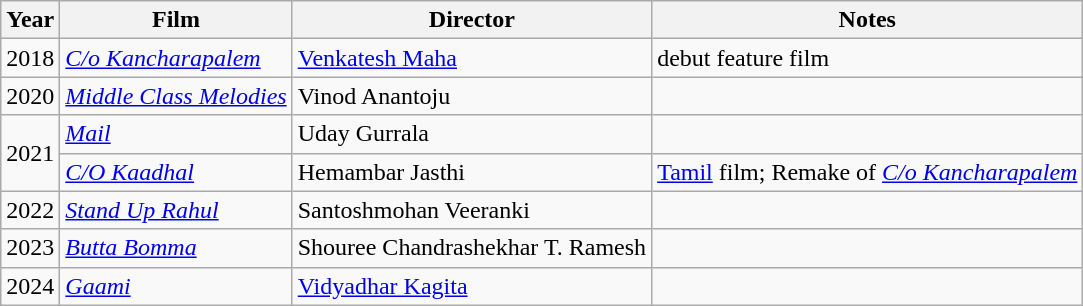<table class="wikitable">
<tr>
<th>Year</th>
<th>Film</th>
<th>Director</th>
<th>Notes</th>
</tr>
<tr>
<td>2018</td>
<td><em><a href='#'>C/o Kancharapalem</a></em></td>
<td><a href='#'>Venkatesh Maha</a></td>
<td>debut feature film</td>
</tr>
<tr>
<td>2020</td>
<td><em><a href='#'>Middle Class Melodies</a></em></td>
<td>Vinod Anantoju</td>
<td></td>
</tr>
<tr>
<td rowspan="2">2021</td>
<td><a href='#'><em>Mail</em></a></td>
<td>Uday Gurrala</td>
<td></td>
</tr>
<tr>
<td><em><a href='#'>C/O Kaadhal</a></em></td>
<td>Hemambar Jasthi</td>
<td><a href='#'>Tamil</a> film; Remake of <em><a href='#'>C/o Kancharapalem</a></em></td>
</tr>
<tr>
<td>2022</td>
<td><em><a href='#'>Stand Up Rahul</a></em></td>
<td>Santoshmohan Veeranki</td>
<td></td>
</tr>
<tr>
<td>2023</td>
<td><em><a href='#'>Butta Bomma</a></em></td>
<td>Shouree Chandrashekhar T. Ramesh</td>
<td></td>
</tr>
<tr>
<td>2024</td>
<td><em><a href='#'>Gaami</a></em></td>
<td><a href='#'>Vidyadhar Kagita</a></td>
<td></td>
</tr>
</table>
